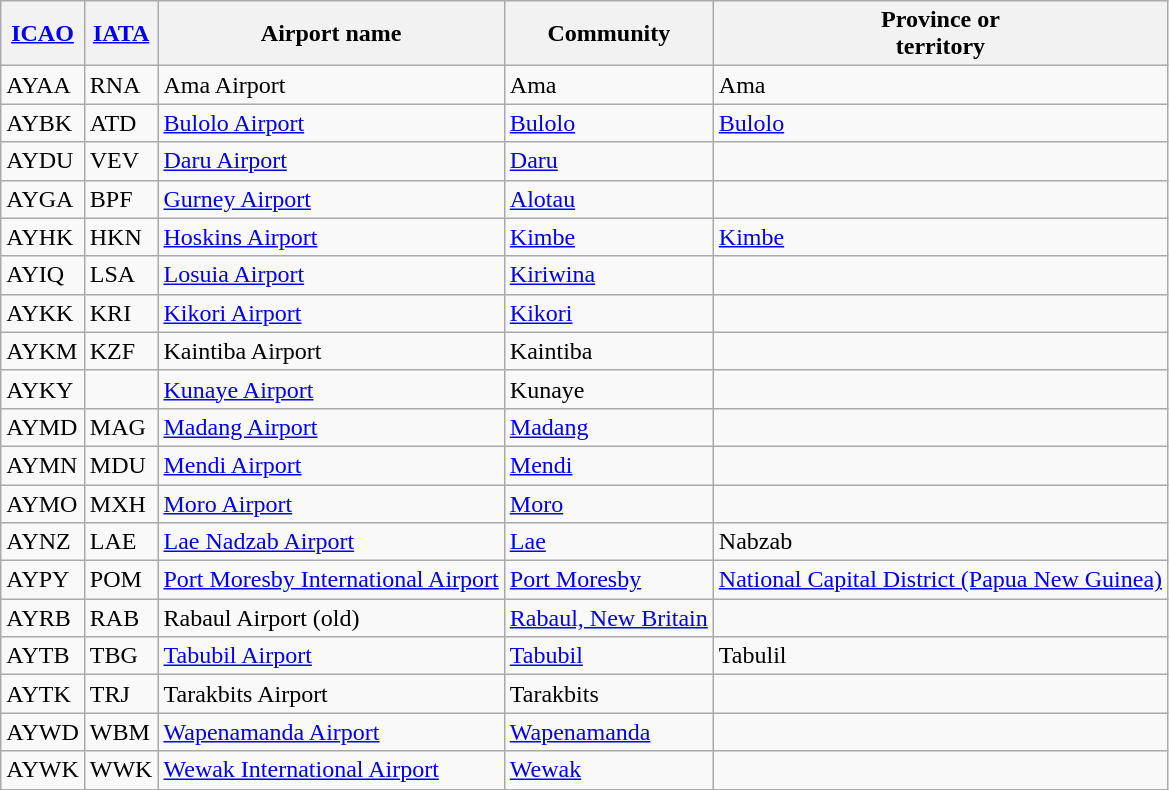<table class="wikitable" style="width:auto;">
<tr>
<th width="*"><a href='#'>ICAO</a></th>
<th width="*"><a href='#'>IATA</a></th>
<th width="*">Airport name</th>
<th width="*">Community</th>
<th width="*">Province or<br>territory</th>
</tr>
<tr>
<td>AYAA</td>
<td>RNA</td>
<td>Ama Airport</td>
<td>Ama</td>
<td>Ama</td>
</tr>
<tr>
<td>AYBK</td>
<td>ATD</td>
<td><a href='#'>Bulolo Airport</a></td>
<td><a href='#'>Bulolo</a></td>
<td><a href='#'>Bulolo</a></td>
</tr>
<tr>
<td>AYDU</td>
<td>VEV</td>
<td><a href='#'>Daru Airport</a></td>
<td><a href='#'>Daru</a></td>
<td></td>
</tr>
<tr>
<td>AYGA</td>
<td>BPF</td>
<td><a href='#'>Gurney Airport</a></td>
<td><a href='#'>Alotau</a></td>
<td></td>
</tr>
<tr>
<td>AYHK</td>
<td>HKN</td>
<td><a href='#'>Hoskins Airport</a></td>
<td><a href='#'>Kimbe</a></td>
<td><a href='#'>Kimbe</a></td>
</tr>
<tr>
<td>AYIQ</td>
<td>LSA</td>
<td><a href='#'>Losuia Airport</a></td>
<td><a href='#'>Kiriwina</a></td>
<td></td>
</tr>
<tr>
<td>AYKK</td>
<td>KRI</td>
<td><a href='#'>Kikori Airport</a></td>
<td><a href='#'>Kikori</a></td>
<td></td>
</tr>
<tr>
<td>AYKM</td>
<td>KZF</td>
<td>Kaintiba Airport</td>
<td>Kaintiba</td>
<td></td>
</tr>
<tr>
<td>AYKY</td>
<td></td>
<td><a href='#'>Kunaye Airport</a></td>
<td>Kunaye</td>
<td></td>
</tr>
<tr>
<td>AYMD</td>
<td>MAG</td>
<td><a href='#'>Madang Airport</a></td>
<td><a href='#'>Madang</a></td>
<td></td>
</tr>
<tr>
<td>AYMN</td>
<td>MDU</td>
<td><a href='#'>Mendi Airport</a></td>
<td><a href='#'>Mendi</a></td>
<td></td>
</tr>
<tr>
<td>AYMO</td>
<td>MXH</td>
<td><a href='#'>Moro Airport</a></td>
<td><a href='#'>Moro</a></td>
<td></td>
</tr>
<tr>
<td>AYNZ</td>
<td>LAE</td>
<td><a href='#'>Lae Nadzab Airport</a></td>
<td><a href='#'>Lae</a></td>
<td>Nabzab</td>
</tr>
<tr>
<td>AYPY</td>
<td>POM</td>
<td><a href='#'>Port Moresby International Airport</a></td>
<td><a href='#'>Port Moresby</a></td>
<td><a href='#'>National Capital District (Papua New Guinea)</a></td>
</tr>
<tr>
<td>AYRB</td>
<td>RAB</td>
<td>Rabaul Airport (old) </td>
<td><a href='#'>Rabaul, New Britain</a></td>
<td></td>
</tr>
<tr>
<td>AYTB</td>
<td>TBG</td>
<td><a href='#'>Tabubil Airport</a></td>
<td><a href='#'>Tabubil</a></td>
<td>Tabulil</td>
</tr>
<tr>
<td>AYTK</td>
<td>TRJ</td>
<td>Tarakbits Airport</td>
<td>Tarakbits</td>
<td></td>
</tr>
<tr>
<td>AYWD</td>
<td>WBM</td>
<td><a href='#'>Wapenamanda Airport</a></td>
<td><a href='#'>Wapenamanda</a></td>
<td></td>
</tr>
<tr>
<td>AYWK</td>
<td>WWK</td>
<td><a href='#'>Wewak International Airport</a></td>
<td><a href='#'>Wewak</a></td>
<td></td>
</tr>
</table>
